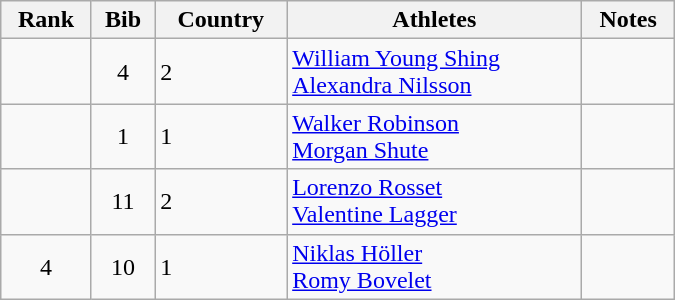<table class="wikitable" style="text-align:center; width:450px">
<tr>
<th>Rank</th>
<th>Bib</th>
<th>Country</th>
<th>Athletes</th>
<th>Notes</th>
</tr>
<tr>
<td></td>
<td>4</td>
<td align=left> 2</td>
<td align=left><a href='#'>William Young Shing</a><br><a href='#'>Alexandra Nilsson</a></td>
<td></td>
</tr>
<tr>
<td></td>
<td>1</td>
<td align=left> 1</td>
<td align=left><a href='#'>Walker Robinson</a><br><a href='#'>Morgan Shute</a></td>
<td></td>
</tr>
<tr>
<td></td>
<td>11</td>
<td align=left> 2</td>
<td align=left><a href='#'>Lorenzo Rosset</a><br><a href='#'>Valentine Lagger</a></td>
<td></td>
</tr>
<tr>
<td>4</td>
<td>10</td>
<td align=left> 1</td>
<td align=left><a href='#'>Niklas Höller</a><br><a href='#'>Romy Bovelet</a></td>
<td></td>
</tr>
</table>
